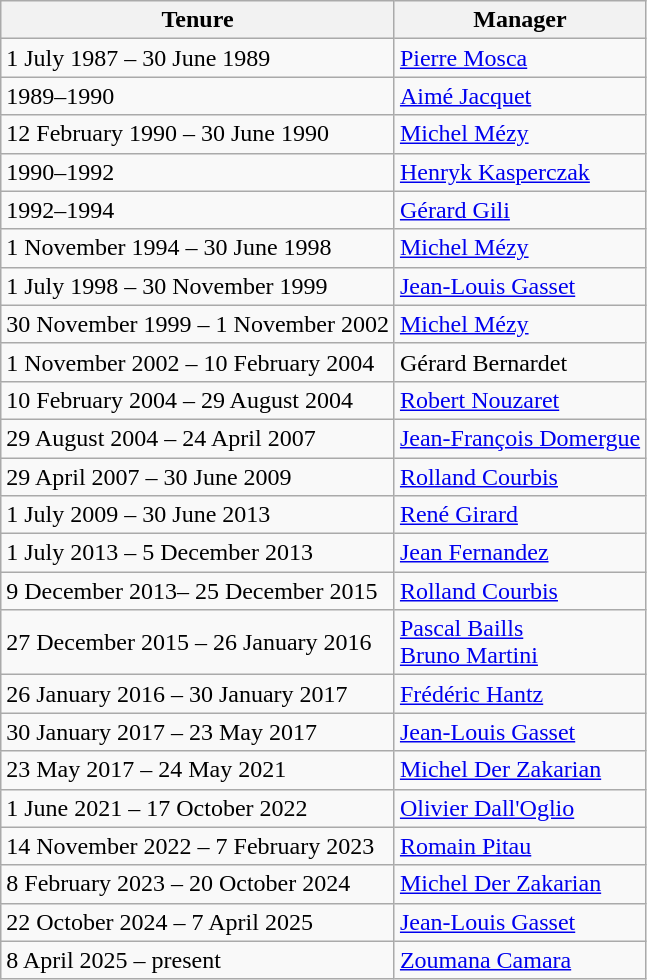<table class="wikitable">
<tr>
<th>Tenure</th>
<th>Manager</th>
</tr>
<tr>
<td>1 July 1987 – 30 June 1989</td>
<td><a href='#'>Pierre Mosca</a></td>
</tr>
<tr>
<td>1989–1990</td>
<td><a href='#'>Aimé Jacquet</a></td>
</tr>
<tr>
<td>12 February 1990 – 30 June 1990</td>
<td><a href='#'>Michel Mézy</a></td>
</tr>
<tr>
<td>1990–1992</td>
<td><a href='#'>Henryk Kasperczak</a></td>
</tr>
<tr>
<td>1992–1994</td>
<td><a href='#'>Gérard Gili</a></td>
</tr>
<tr>
<td>1 November 1994 – 30 June 1998</td>
<td><a href='#'>Michel Mézy</a></td>
</tr>
<tr>
<td>1 July 1998 – 30 November 1999</td>
<td><a href='#'>Jean-Louis Gasset</a></td>
</tr>
<tr>
<td>30 November 1999 – 1 November 2002</td>
<td><a href='#'>Michel Mézy</a></td>
</tr>
<tr>
<td>1 November 2002 – 10 February 2004</td>
<td>Gérard Bernardet</td>
</tr>
<tr>
<td>10 February 2004 – 29 August 2004</td>
<td><a href='#'>Robert Nouzaret</a></td>
</tr>
<tr>
<td>29 August 2004 – 24 April 2007</td>
<td><a href='#'>Jean-François Domergue</a></td>
</tr>
<tr>
<td>29 April 2007 – 30 June 2009</td>
<td><a href='#'>Rolland Courbis</a></td>
</tr>
<tr>
<td>1 July 2009 – 30 June 2013</td>
<td><a href='#'>René Girard</a></td>
</tr>
<tr>
<td>1 July 2013 – 5 December 2013</td>
<td><a href='#'>Jean Fernandez</a></td>
</tr>
<tr>
<td>9 December 2013– 25 December 2015</td>
<td><a href='#'>Rolland Courbis</a></td>
</tr>
<tr>
<td>27 December 2015 – 26 January 2016</td>
<td><a href='#'>Pascal Baills</a><br><a href='#'>Bruno Martini</a></td>
</tr>
<tr>
<td>26 January 2016 – 30 January 2017</td>
<td><a href='#'>Frédéric Hantz</a></td>
</tr>
<tr>
<td>30 January 2017 – 23 May 2017</td>
<td><a href='#'>Jean-Louis Gasset</a></td>
</tr>
<tr>
<td>23 May 2017 – 24 May 2021</td>
<td><a href='#'>Michel Der Zakarian</a></td>
</tr>
<tr>
<td>1 June 2021 – 17 October 2022</td>
<td><a href='#'>Olivier Dall'Oglio</a></td>
</tr>
<tr>
<td>14 November 2022 – 7 February 2023</td>
<td><a href='#'>Romain Pitau</a></td>
</tr>
<tr>
<td>8 February 2023 – 20 October 2024</td>
<td><a href='#'>Michel Der Zakarian</a></td>
</tr>
<tr>
<td>22 October 2024 – 7 April 2025</td>
<td><a href='#'>Jean-Louis Gasset</a></td>
</tr>
<tr>
<td>8 April 2025 – present</td>
<td><a href='#'>Zoumana Camara</a></td>
</tr>
</table>
